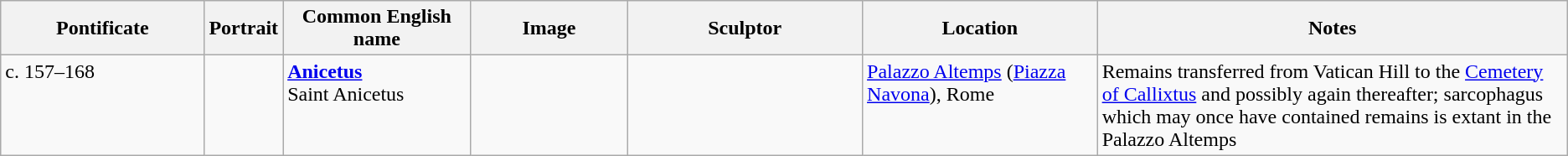<table class=wikitable>
<tr>
<th style="width:13%;">Pontificate</th>
<th style="width:5%;">Portrait</th>
<th style="width:12%;">Common English name</th>
<th>Image</th>
<th style="width:15%;">Sculptor</th>
<th style="width:15%;">Location</th>
<th style="width:30%;">Notes</th>
</tr>
<tr valign="top">
<td>c. 157–168</td>
<td></td>
<td><strong><a href='#'>Anicetus</a></strong><br>Saint Anicetus</td>
<td></td>
<td></td>
<td><a href='#'>Palazzo Altemps</a> (<a href='#'>Piazza Navona</a>), Rome</td>
<td>Remains transferred from Vatican Hill to the <a href='#'>Cemetery of Callixtus</a> and possibly again thereafter; sarcophagus which may once have contained remains is extant in the Palazzo Altemps</td>
</tr>
</table>
